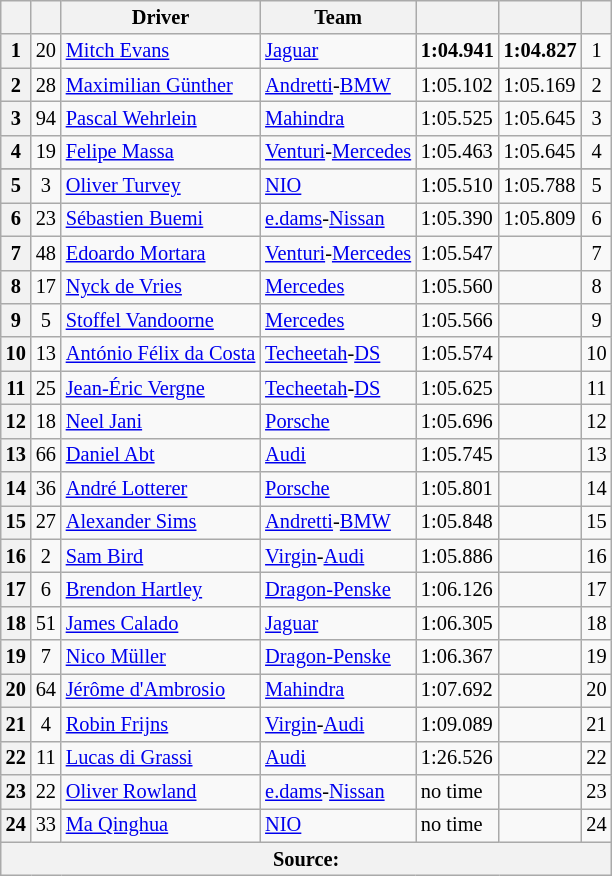<table class="wikitable sortable" style="font-size: 85%">
<tr>
<th scope="col"></th>
<th scope="col"></th>
<th scope="col">Driver</th>
<th scope="col">Team</th>
<th scope="col"></th>
<th scope="col"></th>
<th scope="col"></th>
</tr>
<tr>
<th scope="row">1</th>
<td align="center">20</td>
<td data-sort-value="EVA"> <a href='#'>Mitch Evans</a></td>
<td><a href='#'>Jaguar</a></td>
<td><strong>1:04.941</strong></td>
<td><strong>1:04.827</strong></td>
<td align="center">1</td>
</tr>
<tr>
<th scope="row">2</th>
<td align="center">28</td>
<td data-sort-value="GUN"> <a href='#'>Maximilian Günther</a></td>
<td><a href='#'>Andretti</a>-<a href='#'>BMW</a></td>
<td>1:05.102</td>
<td>1:05.169</td>
<td align="center">2</td>
</tr>
<tr>
<th scope="row">3</th>
<td align="center">94</td>
<td data-sort-value="WEH"> <a href='#'>Pascal Wehrlein</a></td>
<td><a href='#'>Mahindra</a></td>
<td>1:05.525</td>
<td>1:05.645</td>
<td align="center">3</td>
</tr>
<tr>
<th scope="row">4</th>
<td align="center">19</td>
<td data-sort-value="MAS"> <a href='#'>Felipe Massa</a></td>
<td><a href='#'>Venturi</a>-<a href='#'>Mercedes</a></td>
<td>1:05.463</td>
<td>1:05.645</td>
<td align="center">4</td>
</tr>
<tr>
</tr>
<tr>
<th scope="row">5</th>
<td align="center">3</td>
<td data-sort-value="TUR"> <a href='#'>Oliver Turvey</a></td>
<td><a href='#'>NIO</a></td>
<td>1:05.510</td>
<td>1:05.788</td>
<td align="center">5</td>
</tr>
<tr>
<th scope="row">6</th>
<td align="center">23</td>
<td data-sort-value="BUE"> <a href='#'>Sébastien Buemi</a></td>
<td><a href='#'>e.dams</a>-<a href='#'>Nissan</a></td>
<td>1:05.390</td>
<td>1:05.809</td>
<td align="center">6</td>
</tr>
<tr>
<th scope="row">7</th>
<td align="center">48</td>
<td data-sort-value="MOR"> <a href='#'>Edoardo Mortara</a></td>
<td><a href='#'>Venturi</a>-<a href='#'>Mercedes</a></td>
<td>1:05.547</td>
<td></td>
<td align="center">7</td>
</tr>
<tr>
<th scope="row">8</th>
<td align="center">17</td>
<td data-sort-value="DEV"> <a href='#'>Nyck de Vries</a></td>
<td><a href='#'>Mercedes</a></td>
<td>1:05.560</td>
<td></td>
<td align="center">8</td>
</tr>
<tr>
<th scope="row">9</th>
<td align="center">5</td>
<td data-sort-value="VAN"> <a href='#'>Stoffel Vandoorne</a></td>
<td><a href='#'>Mercedes</a></td>
<td>1:05.566</td>
<td></td>
<td align="center">9</td>
</tr>
<tr>
<th scope="row">10</th>
<td align="center">13</td>
<td data-sort-value="DAC"> <a href='#'>António Félix da Costa</a></td>
<td><a href='#'>Techeetah</a>-<a href='#'>DS</a></td>
<td>1:05.574</td>
<td></td>
<td align="center">10</td>
</tr>
<tr>
<th scope="row">11</th>
<td align="center">25</td>
<td data-sort-value="VER"> <a href='#'>Jean-Éric Vergne</a></td>
<td><a href='#'>Techeetah</a>-<a href='#'>DS</a></td>
<td>1:05.625</td>
<td></td>
<td align="center">11</td>
</tr>
<tr>
<th scope="row">12</th>
<td align="center">18</td>
<td data-sort-value="JAN"> <a href='#'>Neel Jani</a></td>
<td><a href='#'>Porsche</a></td>
<td>1:05.696</td>
<td></td>
<td align="center">12</td>
</tr>
<tr>
<th scope="row">13</th>
<td align="center">66</td>
<td data-sort-value="ABT"> <a href='#'>Daniel Abt</a></td>
<td><a href='#'>Audi</a></td>
<td>1:05.745</td>
<td></td>
<td align="center">13</td>
</tr>
<tr>
<th scope="row">14</th>
<td align="center">36</td>
<td data-sort-value="LOT"> <a href='#'>André Lotterer</a></td>
<td><a href='#'>Porsche</a></td>
<td>1:05.801</td>
<td></td>
<td align="center">14</td>
</tr>
<tr>
<th scope="row">15</th>
<td align="center">27</td>
<td data-sort-value="SIM"> <a href='#'>Alexander Sims</a></td>
<td><a href='#'>Andretti</a>-<a href='#'>BMW</a></td>
<td>1:05.848</td>
<td></td>
<td align="center">15</td>
</tr>
<tr>
<th scope="row">16</th>
<td align="center">2</td>
<td data-sort-value="BIR"> <a href='#'>Sam Bird</a></td>
<td><a href='#'>Virgin</a>-<a href='#'>Audi</a></td>
<td>1:05.886</td>
<td></td>
<td align="center">16</td>
</tr>
<tr>
<th scope="row">17</th>
<td align="center">6</td>
<td data-sort-value="HAR"> <a href='#'>Brendon Hartley</a></td>
<td><a href='#'>Dragon-Penske</a></td>
<td>1:06.126</td>
<td></td>
<td align="center">17</td>
</tr>
<tr>
<th scope="row">18</th>
<td align="center">51</td>
<td data-sort-value="CAL"> <a href='#'>James Calado</a></td>
<td><a href='#'>Jaguar</a></td>
<td>1:06.305</td>
<td></td>
<td align="center">18</td>
</tr>
<tr>
<th scope="row">19</th>
<td align="center">7</td>
<td data-sort-value="MUL"> <a href='#'>Nico Müller</a></td>
<td><a href='#'>Dragon-Penske</a></td>
<td>1:06.367</td>
<td></td>
<td align="center">19</td>
</tr>
<tr>
<th scope="row">20</th>
<td align="center">64</td>
<td data-sort-value="DAM"> <a href='#'>Jérôme d'Ambrosio</a></td>
<td><a href='#'>Mahindra</a></td>
<td>1:07.692</td>
<td></td>
<td align="center">20</td>
</tr>
<tr>
<th scope="row">21</th>
<td align="center">4</td>
<td data-sort-value="FRI"> <a href='#'>Robin Frijns</a></td>
<td><a href='#'>Virgin</a>-<a href='#'>Audi</a></td>
<td>1:09.089</td>
<td></td>
<td align="center">21</td>
</tr>
<tr>
<th scope="row">22</th>
<td align="center">11</td>
<td data-sort-value="DIG"> <a href='#'>Lucas di Grassi</a></td>
<td><a href='#'>Audi</a></td>
<td>1:26.526</td>
<td></td>
<td align="center">22</td>
</tr>
<tr>
<th scope="row">23</th>
<td align="center">22</td>
<td data-sort-value="ROW"> <a href='#'>Oliver Rowland</a></td>
<td><a href='#'>e.dams</a>-<a href='#'>Nissan</a></td>
<td>no time</td>
<td></td>
<td align="center">23</td>
</tr>
<tr>
<th scope="row">24</th>
<td align="center">33</td>
<td data-sort-value="MA"> <a href='#'>Ma Qinghua</a></td>
<td><a href='#'>NIO</a></td>
<td>no time</td>
<td></td>
<td align="center">24</td>
</tr>
<tr>
<th colspan="7">Source:</th>
</tr>
</table>
